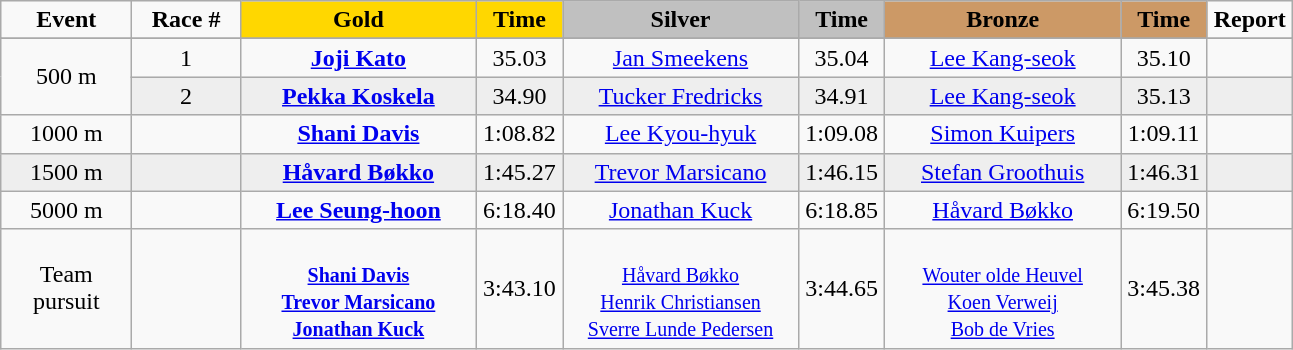<table class="wikitable">
<tr>
<td width="80" align="center"><strong>Event</strong></td>
<td width="65" align="center"><strong>Race #</strong></td>
<td width="150" bgcolor="gold" align="center"><strong>Gold</strong></td>
<td width="50" bgcolor="gold" align="center"><strong>Time</strong></td>
<td width="150" bgcolor="silver" align="center"><strong>Silver</strong></td>
<td width="50" bgcolor="silver" align="center"><strong>Time</strong></td>
<td width="150" bgcolor="#CC9966" align="center"><strong>Bronze</strong></td>
<td width="50" bgcolor="#CC9966" align="center"><strong>Time</strong></td>
<td width="50" align="center"><strong>Report</strong></td>
</tr>
<tr bgcolor="#cccccc">
</tr>
<tr>
<td rowspan=2 align="center">500 m</td>
<td align="center">1</td>
<td align="center"><strong><a href='#'>Joji Kato</a></strong><br><small></small></td>
<td align="center">35.03</td>
<td align="center"><a href='#'>Jan Smeekens</a><br><small></small></td>
<td align="center">35.04</td>
<td align="center"><a href='#'>Lee Kang-seok</a><br><small></small></td>
<td align="center">35.10</td>
<td align="center"></td>
</tr>
<tr bgcolor="#eeeeee">
<td align="center">2</td>
<td align="center"><strong><a href='#'>Pekka Koskela</a></strong><br><small></small></td>
<td align="center">34.90</td>
<td align="center"><a href='#'>Tucker Fredricks</a><br><small></small></td>
<td align="center">34.91</td>
<td align="center"><a href='#'>Lee Kang-seok</a><br><small></small></td>
<td align="center">35.13</td>
<td align="center"></td>
</tr>
<tr>
<td align="center">1000 m</td>
<td align="center"></td>
<td align="center"><strong><a href='#'>Shani Davis</a></strong><br><small></small></td>
<td align="center">1:08.82</td>
<td align="center"><a href='#'>Lee Kyou-hyuk</a><br><small></small></td>
<td align="center">1:09.08</td>
<td align="center"><a href='#'>Simon Kuipers</a><br><small></small></td>
<td align="center">1:09.11</td>
<td align="center"></td>
</tr>
<tr bgcolor="#eeeeee">
<td align="center">1500 m</td>
<td align="center"></td>
<td align="center"><strong><a href='#'>Håvard Bøkko</a></strong><br><small></small></td>
<td align="center">1:45.27</td>
<td align="center"><a href='#'>Trevor Marsicano</a><br><small></small></td>
<td align="center">1:46.15</td>
<td align="center"><a href='#'>Stefan Groothuis</a><br><small></small></td>
<td align="center">1:46.31</td>
<td align="center"></td>
</tr>
<tr>
<td align="center">5000 m</td>
<td align="center"></td>
<td align="center"><strong><a href='#'>Lee Seung-hoon</a></strong><br><small></small></td>
<td align="center">6:18.40</td>
<td align="center"><a href='#'>Jonathan Kuck</a><br><small></small></td>
<td align="center">6:18.85</td>
<td align="center"><a href='#'>Håvard Bøkko</a><br><small></small></td>
<td align="center">6:19.50</td>
<td align="center"></td>
</tr>
<tr>
<td align="center">Team pursuit</td>
<td align="center"></td>
<td align="center"><strong></strong><br><small><strong><a href='#'>Shani Davis</a><br><a href='#'>Trevor Marsicano</a><br><a href='#'>Jonathan Kuck</a></strong></small></td>
<td align="center">3:43.10</td>
<td align="center"><br><small><a href='#'>Håvard Bøkko</a><br><a href='#'>Henrik Christiansen</a><br><a href='#'>Sverre Lunde Pedersen</a></small></td>
<td align="center">3:44.65</td>
<td align="center"><br><small><a href='#'>Wouter olde Heuvel</a><br><a href='#'>Koen Verweij</a><br><a href='#'>Bob de Vries</a></small></td>
<td align="center">3:45.38</td>
<td align="center"></td>
</tr>
</table>
